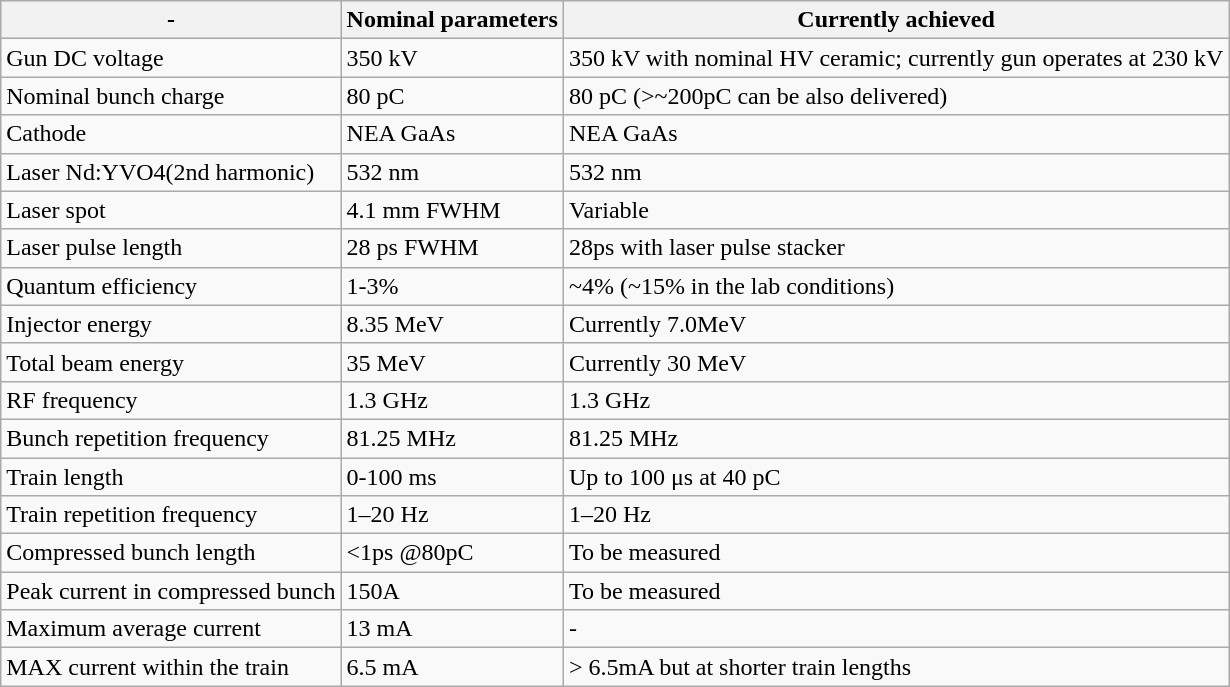<table class="wikitable">
<tr>
<th>-</th>
<th>Nominal parameters</th>
<th>Currently achieved</th>
</tr>
<tr>
<td>Gun DC voltage</td>
<td>350 kV</td>
<td>350 kV with nominal HV ceramic; currently gun operates at 230 kV</td>
</tr>
<tr>
<td>Nominal bunch charge</td>
<td>80 pC</td>
<td>80 pC (>~200pC can be also delivered)</td>
</tr>
<tr>
<td>Cathode</td>
<td>NEA GaAs</td>
<td>NEA GaAs</td>
</tr>
<tr>
<td>Laser Nd:YVO4(2nd harmonic)</td>
<td>532 nm</td>
<td>532 nm</td>
</tr>
<tr>
<td>Laser spot</td>
<td>4.1 mm FWHM</td>
<td>Variable</td>
</tr>
<tr>
<td>Laser pulse length</td>
<td>28 ps FWHM</td>
<td>28ps with laser pulse stacker</td>
</tr>
<tr>
<td>Quantum efficiency</td>
<td>1-3%</td>
<td>~4% (~15% in the lab conditions)</td>
</tr>
<tr>
<td>Injector energy</td>
<td>8.35 MeV</td>
<td>Currently 7.0MeV</td>
</tr>
<tr>
<td>Total beam energy</td>
<td>35 MeV</td>
<td>Currently 30 MeV</td>
</tr>
<tr>
<td>RF frequency</td>
<td>1.3 GHz</td>
<td>1.3 GHz</td>
</tr>
<tr>
<td>Bunch repetition frequency</td>
<td>81.25 MHz</td>
<td>81.25 MHz</td>
</tr>
<tr>
<td>Train length</td>
<td>0-100 ms</td>
<td>Up to 100 μs at 40 pC</td>
</tr>
<tr>
<td>Train repetition frequency</td>
<td>1–20 Hz</td>
<td>1–20 Hz</td>
</tr>
<tr>
<td>Compressed bunch length</td>
<td><1ps @80pC</td>
<td>To be measured</td>
</tr>
<tr>
<td>Peak current in compressed bunch</td>
<td>150A</td>
<td>To be measured</td>
</tr>
<tr>
<td>Maximum average current</td>
<td>13 mA</td>
<td>-</td>
</tr>
<tr>
<td>MAX current within the train</td>
<td>6.5 mA</td>
<td>> 6.5mA but at shorter train lengths</td>
</tr>
</table>
